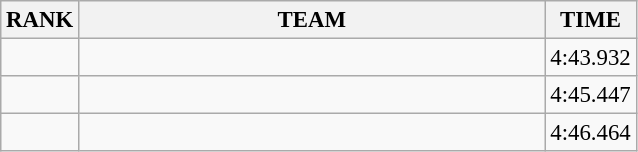<table class="wikitable" style="font-size:95%;">
<tr>
<th>RANK</th>
<th align="left" style="width: 20em">TEAM</th>
<th !align=“right”>TIME </th>
</tr>
<tr>
<td align="center"></td>
<td></td>
<td>4:43.932</td>
</tr>
<tr>
<td align="center"></td>
<td></td>
<td>4:45.447</td>
</tr>
<tr>
<td align="center"></td>
<td></td>
<td>4:46.464</td>
</tr>
</table>
